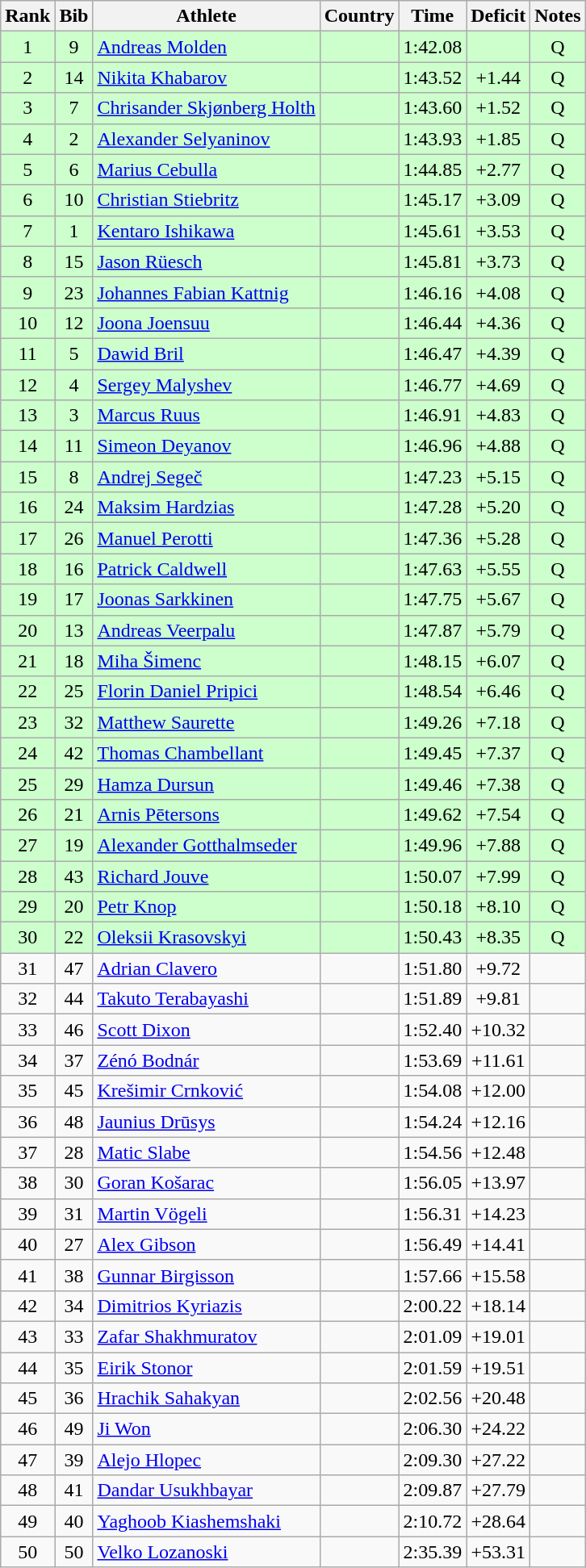<table class="wikitable sortable" style="text-align:center">
<tr>
<th>Rank</th>
<th>Bib</th>
<th>Athlete</th>
<th>Country</th>
<th>Time</th>
<th>Deficit</th>
<th>Notes</th>
</tr>
<tr bgcolor=ccffcc>
<td>1</td>
<td>9</td>
<td align=left><a href='#'>Andreas Molden</a></td>
<td align=left></td>
<td>1:42.08</td>
<td></td>
<td>Q</td>
</tr>
<tr bgcolor=ccffcc>
<td>2</td>
<td>14</td>
<td align=left><a href='#'>Nikita Khabarov</a></td>
<td align=left></td>
<td>1:43.52</td>
<td>+1.44</td>
<td>Q</td>
</tr>
<tr bgcolor=ccffcc>
<td>3</td>
<td>7</td>
<td align=left><a href='#'>Chrisander Skjønberg Holth</a></td>
<td align=left></td>
<td>1:43.60</td>
<td>+1.52</td>
<td>Q</td>
</tr>
<tr bgcolor=ccffcc>
<td>4</td>
<td>2</td>
<td align=left><a href='#'>Alexander Selyaninov</a></td>
<td align=left></td>
<td>1:43.93</td>
<td>+1.85</td>
<td>Q</td>
</tr>
<tr bgcolor=ccffcc>
<td>5</td>
<td>6</td>
<td align=left><a href='#'>Marius Cebulla</a></td>
<td align=left></td>
<td>1:44.85</td>
<td>+2.77</td>
<td>Q</td>
</tr>
<tr bgcolor=ccffcc>
<td>6</td>
<td>10</td>
<td align=left><a href='#'>Christian Stiebritz</a></td>
<td align=left></td>
<td>1:45.17</td>
<td>+3.09</td>
<td>Q</td>
</tr>
<tr bgcolor=ccffcc>
<td>7</td>
<td>1</td>
<td align=left><a href='#'>Kentaro Ishikawa</a></td>
<td align=left></td>
<td>1:45.61</td>
<td>+3.53</td>
<td>Q</td>
</tr>
<tr bgcolor=ccffcc>
<td>8</td>
<td>15</td>
<td align=left><a href='#'>Jason Rüesch</a></td>
<td align=left></td>
<td>1:45.81</td>
<td>+3.73</td>
<td>Q</td>
</tr>
<tr bgcolor=ccffcc>
<td>9</td>
<td>23</td>
<td align=left><a href='#'>Johannes Fabian Kattnig</a></td>
<td align=left></td>
<td>1:46.16</td>
<td>+4.08</td>
<td>Q</td>
</tr>
<tr bgcolor=ccffcc>
<td>10</td>
<td>12</td>
<td align=left><a href='#'>Joona Joensuu</a></td>
<td align=left></td>
<td>1:46.44</td>
<td>+4.36</td>
<td>Q</td>
</tr>
<tr bgcolor=ccffcc>
<td>11</td>
<td>5</td>
<td align=left><a href='#'>Dawid Bril</a></td>
<td align=left></td>
<td>1:46.47</td>
<td>+4.39</td>
<td>Q</td>
</tr>
<tr bgcolor=ccffcc>
<td>12</td>
<td>4</td>
<td align=left><a href='#'>Sergey Malyshev</a></td>
<td align=left></td>
<td>1:46.77</td>
<td>+4.69</td>
<td>Q</td>
</tr>
<tr bgcolor=ccffcc>
<td>13</td>
<td>3</td>
<td align=left><a href='#'>Marcus Ruus</a></td>
<td align=left></td>
<td>1:46.91</td>
<td>+4.83</td>
<td>Q</td>
</tr>
<tr bgcolor=ccffcc>
<td>14</td>
<td>11</td>
<td align=left><a href='#'>Simeon Deyanov</a></td>
<td align=left></td>
<td>1:46.96</td>
<td>+4.88</td>
<td>Q</td>
</tr>
<tr bgcolor=ccffcc>
<td>15</td>
<td>8</td>
<td align=left><a href='#'>Andrej Segeč</a></td>
<td align=left></td>
<td>1:47.23</td>
<td>+5.15</td>
<td>Q</td>
</tr>
<tr bgcolor=ccffcc>
<td>16</td>
<td>24</td>
<td align=left><a href='#'>Maksim Hardzias</a></td>
<td align=left></td>
<td>1:47.28</td>
<td>+5.20</td>
<td>Q</td>
</tr>
<tr bgcolor=ccffcc>
<td>17</td>
<td>26</td>
<td align=left><a href='#'>Manuel Perotti</a></td>
<td align=left></td>
<td>1:47.36</td>
<td>+5.28</td>
<td>Q</td>
</tr>
<tr bgcolor=ccffcc>
<td>18</td>
<td>16</td>
<td align=left><a href='#'>Patrick Caldwell</a></td>
<td align=left></td>
<td>1:47.63</td>
<td>+5.55</td>
<td>Q</td>
</tr>
<tr bgcolor=ccffcc>
<td>19</td>
<td>17</td>
<td align=left><a href='#'>Joonas Sarkkinen</a></td>
<td align=left></td>
<td>1:47.75</td>
<td>+5.67</td>
<td>Q</td>
</tr>
<tr bgcolor=ccffcc>
<td>20</td>
<td>13</td>
<td align=left><a href='#'>Andreas Veerpalu</a></td>
<td align=left></td>
<td>1:47.87</td>
<td>+5.79</td>
<td>Q</td>
</tr>
<tr bgcolor=ccffcc>
<td>21</td>
<td>18</td>
<td align=left><a href='#'>Miha Šimenc</a></td>
<td align=left></td>
<td>1:48.15</td>
<td>+6.07</td>
<td>Q</td>
</tr>
<tr bgcolor=ccffcc>
<td>22</td>
<td>25</td>
<td align=left><a href='#'>Florin Daniel Pripici</a></td>
<td align=left></td>
<td>1:48.54</td>
<td>+6.46</td>
<td>Q</td>
</tr>
<tr bgcolor=ccffcc>
<td>23</td>
<td>32</td>
<td align=left><a href='#'>Matthew Saurette</a></td>
<td align=left></td>
<td>1:49.26</td>
<td>+7.18</td>
<td>Q</td>
</tr>
<tr bgcolor=ccffcc>
<td>24</td>
<td>42</td>
<td align=left><a href='#'>Thomas Chambellant</a></td>
<td align=left></td>
<td>1:49.45</td>
<td>+7.37</td>
<td>Q</td>
</tr>
<tr bgcolor=ccffcc>
<td>25</td>
<td>29</td>
<td align=left><a href='#'>Hamza Dursun</a></td>
<td align=left></td>
<td>1:49.46</td>
<td>+7.38</td>
<td>Q</td>
</tr>
<tr bgcolor=ccffcc>
<td>26</td>
<td>21</td>
<td align=left><a href='#'>Arnis Pētersons</a></td>
<td align=left></td>
<td>1:49.62</td>
<td>+7.54</td>
<td>Q</td>
</tr>
<tr bgcolor=ccffcc>
<td>27</td>
<td>19</td>
<td align=left><a href='#'>Alexander Gotthalmseder</a></td>
<td align=left></td>
<td>1:49.96</td>
<td>+7.88</td>
<td>Q</td>
</tr>
<tr bgcolor=ccffcc>
<td>28</td>
<td>43</td>
<td align=left><a href='#'>Richard Jouve</a></td>
<td align=left></td>
<td>1:50.07</td>
<td>+7.99</td>
<td>Q</td>
</tr>
<tr bgcolor=ccffcc>
<td>29</td>
<td>20</td>
<td align=left><a href='#'>Petr Knop</a></td>
<td align=left></td>
<td>1:50.18</td>
<td>+8.10</td>
<td>Q</td>
</tr>
<tr bgcolor=ccffcc>
<td>30</td>
<td>22</td>
<td align=left><a href='#'>Oleksii Krasovskyi</a></td>
<td align=left></td>
<td>1:50.43</td>
<td>+8.35</td>
<td>Q</td>
</tr>
<tr>
<td>31</td>
<td>47</td>
<td align=left><a href='#'>Adrian Clavero</a></td>
<td align=left></td>
<td>1:51.80</td>
<td>+9.72</td>
<td></td>
</tr>
<tr>
<td>32</td>
<td>44</td>
<td align=left><a href='#'>Takuto Terabayashi</a></td>
<td align=left></td>
<td>1:51.89</td>
<td>+9.81</td>
<td></td>
</tr>
<tr>
<td>33</td>
<td>46</td>
<td align=left><a href='#'>Scott Dixon</a></td>
<td align=left></td>
<td>1:52.40</td>
<td>+10.32</td>
<td></td>
</tr>
<tr>
<td>34</td>
<td>37</td>
<td align=left><a href='#'>Zénó Bodnár</a></td>
<td align=left></td>
<td>1:53.69</td>
<td>+11.61</td>
<td></td>
</tr>
<tr>
<td>35</td>
<td>45</td>
<td align=left><a href='#'>Krešimir Crnković</a></td>
<td align=left></td>
<td>1:54.08</td>
<td>+12.00</td>
<td></td>
</tr>
<tr>
<td>36</td>
<td>48</td>
<td align=left><a href='#'>Jaunius Drūsys</a></td>
<td align=left></td>
<td>1:54.24</td>
<td>+12.16</td>
<td></td>
</tr>
<tr>
<td>37</td>
<td>28</td>
<td align=left><a href='#'>Matic Slabe</a></td>
<td align=left></td>
<td>1:54.56</td>
<td>+12.48</td>
<td></td>
</tr>
<tr>
<td>38</td>
<td>30</td>
<td align=left><a href='#'>Goran Košarac</a></td>
<td align=left></td>
<td>1:56.05</td>
<td>+13.97</td>
<td></td>
</tr>
<tr>
<td>39</td>
<td>31</td>
<td align=left><a href='#'>Martin Vögeli</a></td>
<td align=left></td>
<td>1:56.31</td>
<td>+14.23</td>
<td></td>
</tr>
<tr>
<td>40</td>
<td>27</td>
<td align=left><a href='#'>Alex Gibson</a></td>
<td align=left></td>
<td>1:56.49</td>
<td>+14.41</td>
<td></td>
</tr>
<tr>
<td>41</td>
<td>38</td>
<td align=left><a href='#'>Gunnar Birgisson</a></td>
<td align=left></td>
<td>1:57.66</td>
<td>+15.58</td>
<td></td>
</tr>
<tr>
<td>42</td>
<td>34</td>
<td align=left><a href='#'>Dimitrios Kyriazis</a></td>
<td align=left></td>
<td>2:00.22</td>
<td>+18.14</td>
<td></td>
</tr>
<tr>
<td>43</td>
<td>33</td>
<td align=left><a href='#'>Zafar Shakhmuratov</a></td>
<td align=left></td>
<td>2:01.09</td>
<td>+19.01</td>
<td></td>
</tr>
<tr>
<td>44</td>
<td>35</td>
<td align=left><a href='#'>Eirik Stonor</a></td>
<td align=left></td>
<td>2:01.59</td>
<td>+19.51</td>
<td></td>
</tr>
<tr>
<td>45</td>
<td>36</td>
<td align=left><a href='#'>Hrachik Sahakyan</a></td>
<td align=left></td>
<td>2:02.56</td>
<td>+20.48</td>
<td></td>
</tr>
<tr>
<td>46</td>
<td>49</td>
<td align=left><a href='#'>Ji Won</a></td>
<td align=left></td>
<td>2:06.30</td>
<td>+24.22</td>
<td></td>
</tr>
<tr>
<td>47</td>
<td>39</td>
<td align=left><a href='#'>Alejo Hlopec</a></td>
<td align=left></td>
<td>2:09.30</td>
<td>+27.22</td>
<td></td>
</tr>
<tr>
<td>48</td>
<td>41</td>
<td align=left><a href='#'>Dandar Usukhbayar</a></td>
<td align=left></td>
<td>2:09.87</td>
<td>+27.79</td>
<td></td>
</tr>
<tr>
<td>49</td>
<td>40</td>
<td align=left><a href='#'>Yaghoob Kiashemshaki</a></td>
<td align=left></td>
<td>2:10.72</td>
<td>+28.64</td>
<td></td>
</tr>
<tr>
<td>50</td>
<td>50</td>
<td align=left><a href='#'>Velko Lozanoski</a></td>
<td align=left></td>
<td>2:35.39</td>
<td>+53.31</td>
<td></td>
</tr>
</table>
